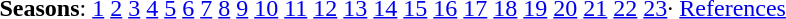<table id="toc" class="toc" summary="Contents">
<tr>
<td><br><strong>Seasons</strong>: <a href='#'>1</a> <a href='#'>2</a> <a href='#'>3</a> <a href='#'>4</a> <a href='#'>5</a> <a href='#'>6</a> <a href='#'>7</a> <a href='#'>8</a> <a href='#'>9</a> <a href='#'>10</a> <a href='#'>11</a> <a href='#'>12</a> <a href='#'>13</a> <a href='#'>14</a>  <a href='#'>15</a>  <a href='#'>16</a> <a href='#'>17</a> <a href='#'>18</a> <a href='#'>19</a> <a href='#'>20</a> <a href='#'>21</a> <a href='#'>22</a> <a href='#'>23</a>· <a href='#'>References</a></td>
</tr>
</table>
